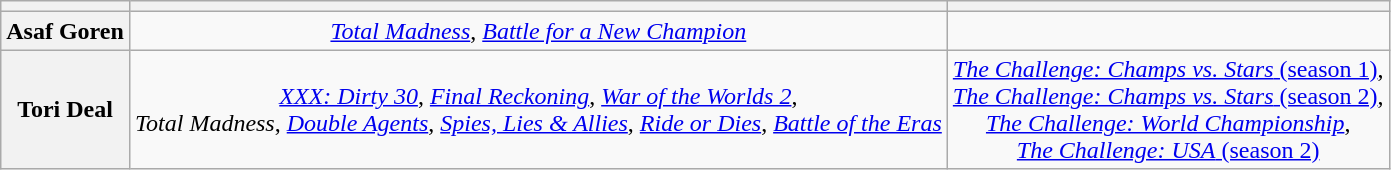<table class="wikitable" style="text-align: center">
<tr>
<th scope="col"></th>
<th scope="col"></th>
<th scope="col"></th>
</tr>
<tr>
<th scope="row">Asaf Goren</th>
<td><em><a href='#'>Total Madness</a></em>, <em><a href='#'>Battle for a New Champion</a></em></td>
<td></td>
</tr>
<tr>
<th scope="row">Tori Deal</th>
<td><em><a href='#'>XXX: Dirty 30</a></em>, <em><a href='#'>Final Reckoning</a></em>, <em><a href='#'>War of the Worlds 2</a></em>,<br><em>Total Madness</em>, <em><a href='#'>Double Agents</a></em>, <em><a href='#'>Spies, Lies & Allies</a></em>, <em><a href='#'>Ride or Dies</a></em>, <em><a href='#'>Battle of the Eras</a></em></td>
<td><a href='#'><em>The Challenge: Champs vs. Stars</em> (season 1)</a>,<br><a href='#'><em>The Challenge: Champs vs. Stars</em> (season 2)</a>,<br><em><a href='#'>The Challenge: World Championship</a></em>,<br><a href='#'><em>The Challenge: USA</em> (season 2)</a></td>
</tr>
</table>
